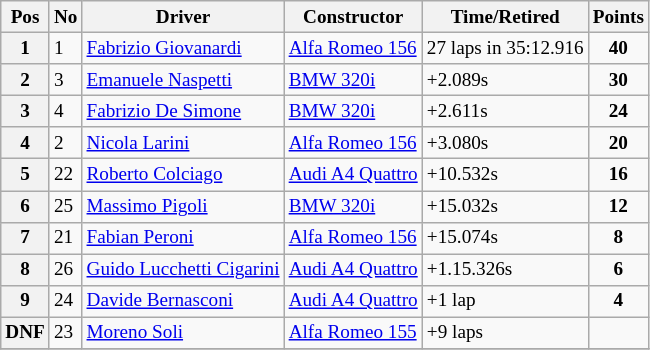<table class="wikitable" style="font-size: 80%;">
<tr>
<th>Pos</th>
<th>No</th>
<th>Driver</th>
<th>Constructor</th>
<th>Time/Retired</th>
<th>Points</th>
</tr>
<tr>
<th>1</th>
<td>1</td>
<td> <a href='#'>Fabrizio Giovanardi</a></td>
<td><a href='#'>Alfa Romeo 156</a></td>
<td>27 laps in 35:12.916</td>
<td align=center><strong>40</strong></td>
</tr>
<tr>
<th>2</th>
<td>3</td>
<td> <a href='#'>Emanuele Naspetti</a></td>
<td><a href='#'>BMW 320i</a></td>
<td>+2.089s</td>
<td align=center><strong>30</strong></td>
</tr>
<tr>
<th>3</th>
<td>4</td>
<td> <a href='#'>Fabrizio De Simone</a></td>
<td><a href='#'>BMW 320i</a></td>
<td>+2.611s</td>
<td align=center><strong>24</strong></td>
</tr>
<tr>
<th>4</th>
<td>2</td>
<td> <a href='#'>Nicola Larini</a></td>
<td><a href='#'>Alfa Romeo 156</a></td>
<td>+3.080s</td>
<td align=center><strong>20</strong></td>
</tr>
<tr>
<th>5</th>
<td>22</td>
<td> <a href='#'>Roberto Colciago</a></td>
<td><a href='#'>Audi A4 Quattro</a></td>
<td>+10.532s</td>
<td align=center><strong>16</strong></td>
</tr>
<tr>
<th>6</th>
<td>25</td>
<td> <a href='#'>Massimo Pigoli</a></td>
<td><a href='#'>BMW 320i</a></td>
<td>+15.032s</td>
<td align=center><strong>12</strong></td>
</tr>
<tr>
<th>7</th>
<td>21</td>
<td> <a href='#'>Fabian Peroni</a></td>
<td><a href='#'>Alfa Romeo 156</a></td>
<td>+15.074s</td>
<td align=center><strong>8</strong></td>
</tr>
<tr>
<th>8</th>
<td>26</td>
<td> <a href='#'>Guido Lucchetti Cigarini</a></td>
<td><a href='#'>Audi A4 Quattro</a></td>
<td>+1.15.326s</td>
<td align=center><strong>6</strong></td>
</tr>
<tr>
<th>9</th>
<td>24</td>
<td> <a href='#'>Davide Bernasconi</a></td>
<td><a href='#'>Audi A4 Quattro</a></td>
<td>+1 lap</td>
<td align=center><strong>4</strong></td>
</tr>
<tr>
<th>DNF</th>
<td>23</td>
<td> <a href='#'>Moreno Soli</a></td>
<td><a href='#'>Alfa Romeo 155</a></td>
<td>+9 laps</td>
<td></td>
</tr>
<tr>
</tr>
</table>
